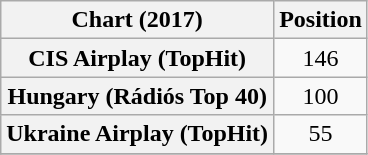<table class="wikitable sortable plainrowheaders" style="text-align:center;">
<tr>
<th>Chart (2017)</th>
<th>Position</th>
</tr>
<tr>
<th scope="row">CIS Airplay (TopHit)</th>
<td>146</td>
</tr>
<tr>
<th scope="row">Hungary (Rádiós Top 40)</th>
<td>100</td>
</tr>
<tr>
<th scope="row">Ukraine Airplay (TopHit)</th>
<td>55</td>
</tr>
<tr>
</tr>
</table>
